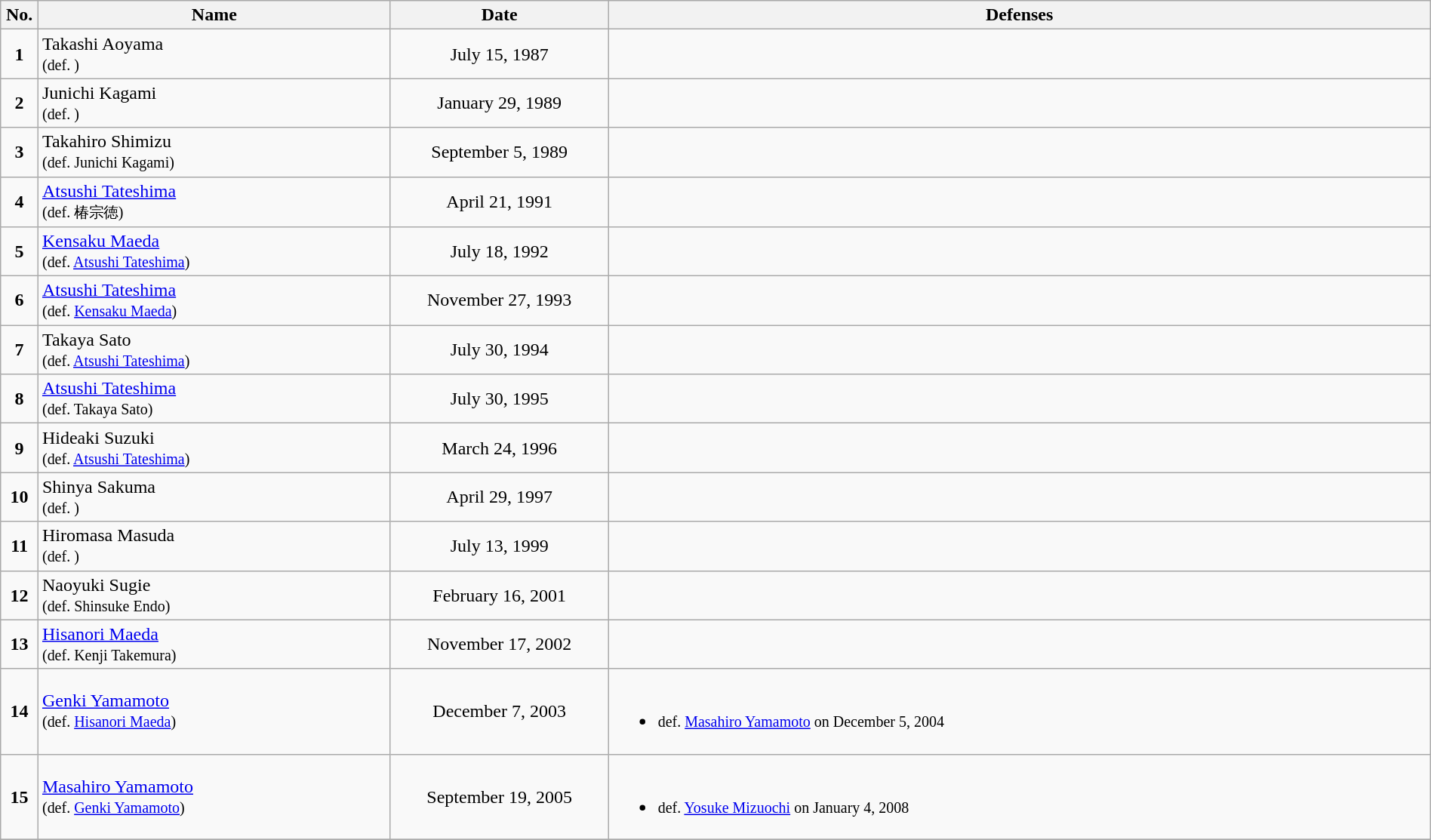<table class="wikitable" style="width:100%; font-size:100%;">
<tr>
<th style= width:1%;">No.</th>
<th style= width:21%;">Name</th>
<th style=width:13%;">Date</th>
<th style= width:49%;">Defenses</th>
</tr>
<tr>
<td align=center><strong>1</strong></td>
<td align=left> Takashi Aoyama <br><small>(def. )</small></td>
<td align=center>July 15, 1987</td>
<td></td>
</tr>
<tr>
<td align=center><strong>2</strong></td>
<td align=left> Junichi Kagami <br><small>(def. )</small></td>
<td align=center>January 29, 1989</td>
<td></td>
</tr>
<tr>
<td align=center><strong>3</strong></td>
<td align=left> Takahiro Shimizu <br><small>(def. Junichi Kagami)</small></td>
<td align=center>September 5, 1989</td>
<td></td>
</tr>
<tr>
<td align=center><strong>4</strong></td>
<td align=left> <a href='#'>Atsushi Tateshima</a> <br><small>(def. 椿宗徳)</small></td>
<td align=center>April 21, 1991</td>
<td></td>
</tr>
<tr>
<td align=center><strong>5</strong></td>
<td align=left> <a href='#'>Kensaku Maeda</a> <br><small>(def. <a href='#'>Atsushi Tateshima</a>)</small></td>
<td align=center>July 18, 1992</td>
<td></td>
</tr>
<tr>
<td align=center><strong>6</strong></td>
<td align=left> <a href='#'>Atsushi Tateshima</a> <br><small>(def. <a href='#'>Kensaku Maeda</a>)</small></td>
<td align=center>November 27, 1993</td>
<td></td>
</tr>
<tr>
<td align=center><strong>7</strong></td>
<td align=left> Takaya Sato <br><small>(def. <a href='#'>Atsushi Tateshima</a>)</small></td>
<td align=center>July 30, 1994</td>
<td></td>
</tr>
<tr>
<td align=center><strong>8</strong></td>
<td align=left> <a href='#'>Atsushi Tateshima</a> <br><small>(def. Takaya Sato)</small></td>
<td align=center>July 30, 1995</td>
<td></td>
</tr>
<tr>
<td align=center><strong>9</strong></td>
<td align=left> Hideaki Suzuki <br><small>(def. <a href='#'>Atsushi Tateshima</a>)</small></td>
<td align=center>March 24, 1996</td>
<td></td>
</tr>
<tr>
<td align=center><strong>10</strong></td>
<td align=left> Shinya Sakuma <br><small>(def. )</small></td>
<td align=center>April 29, 1997</td>
<td></td>
</tr>
<tr>
<td align=center><strong>11</strong></td>
<td align=left> Hiromasa Masuda <br><small>(def. )</small></td>
<td align=center>July 13, 1999</td>
<td></td>
</tr>
<tr>
<td align=center><strong>12</strong></td>
<td align=left> Naoyuki Sugie <br><small>(def. Shinsuke Endo)</small></td>
<td align=center>February 16, 2001</td>
<td></td>
</tr>
<tr>
<td align=center><strong>13</strong></td>
<td align=left> <a href='#'>Hisanori Maeda</a> <br><small>(def. Kenji Takemura)</small></td>
<td align=center>November 17, 2002</td>
<td></td>
</tr>
<tr>
<td align=center><strong>14</strong></td>
<td align=left> <a href='#'>Genki Yamamoto</a> <br><small>(def. <a href='#'>Hisanori Maeda</a>)</small></td>
<td align=center>December 7, 2003</td>
<td><br><ul><li><small>def. <a href='#'>Masahiro Yamamoto</a> on December 5, 2004 </small></li></ul></td>
</tr>
<tr>
<td align=center><strong>15</strong></td>
<td align=left> <a href='#'>Masahiro Yamamoto</a> <br><small>(def. <a href='#'>Genki Yamamoto</a>)</small></td>
<td align=center>September 19, 2005</td>
<td><br><ul><li><small>def. <a href='#'>Yosuke Mizuochi</a> on January 4, 2008 </small></li></ul></td>
</tr>
<tr>
</tr>
</table>
